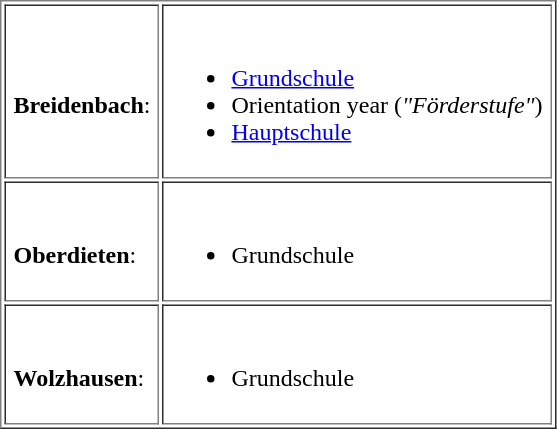<table border="1" cellpadding="5">
<tr ---->
<td><br><strong>Breidenbach</strong>:</td>
<td><br><ul><li><a href='#'>Grundschule</a></li><li>Orientation year (<em>"Förderstufe"</em>)</li><li><a href='#'>Hauptschule</a></li></ul></td>
</tr>
<tr ---->
<td><br><strong>Oberdieten</strong>:</td>
<td><br><ul><li>Grundschule</li></ul></td>
</tr>
<tr ---->
<td><br><strong>Wolzhausen</strong>:</td>
<td><br><ul><li>Grundschule</li></ul></td>
</tr>
</table>
